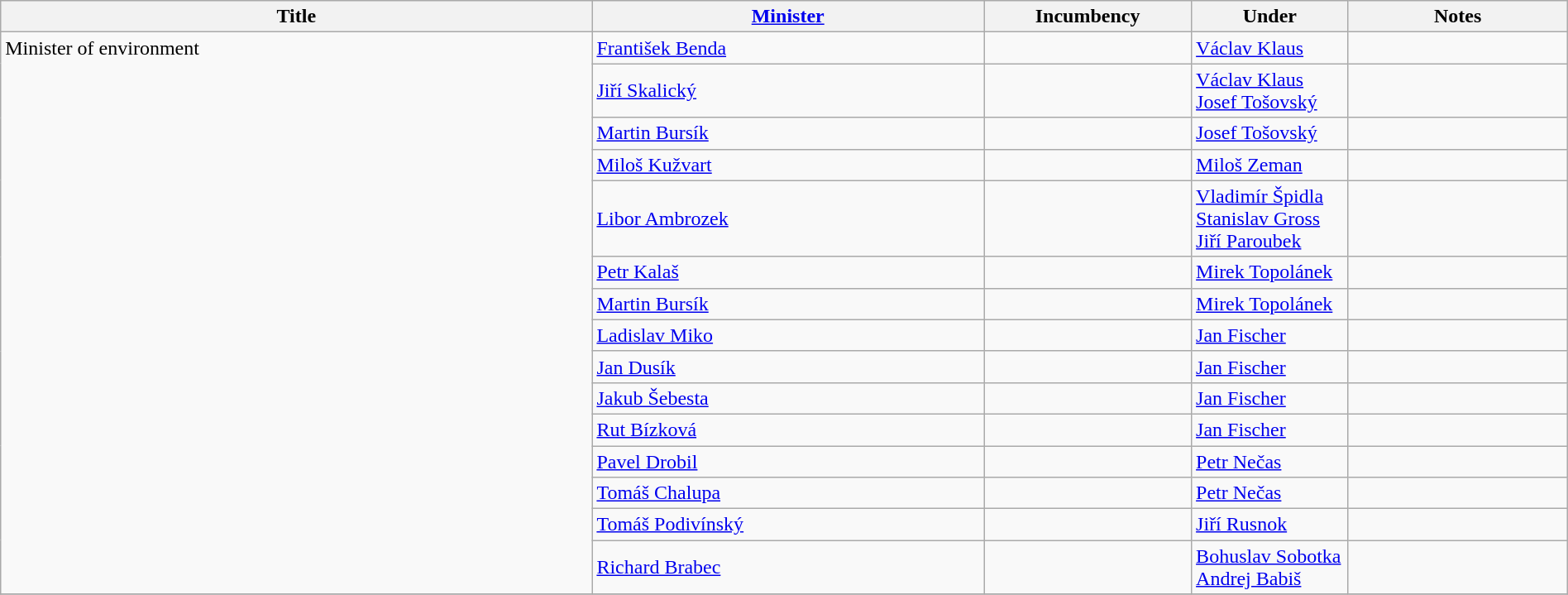<table class="wikitable" style="width:100%;">
<tr>
<th>Title</th>
<th style="width:25%;"><a href='#'>Minister</a></th>
<th style="width:160px;">Incumbency</th>
<th style="width:10%;">Under</th>
<th style="width:14%;">Notes</th>
</tr>
<tr>
<td rowspan="15" style="vertical-align:top;">Minister of environment</td>
<td><a href='#'>František Benda</a></td>
<td></td>
<td><a href='#'>Václav Klaus</a></td>
<td></td>
</tr>
<tr>
<td><a href='#'>Jiří Skalický</a></td>
<td></td>
<td><a href='#'>Václav Klaus</a> <a href='#'>Josef Tošovský</a></td>
<td></td>
</tr>
<tr>
<td><a href='#'>Martin Bursík</a></td>
<td></td>
<td><a href='#'>Josef Tošovský</a></td>
<td></td>
</tr>
<tr>
<td><a href='#'>Miloš Kužvart</a></td>
<td></td>
<td><a href='#'>Miloš Zeman</a></td>
<td></td>
</tr>
<tr>
<td><a href='#'>Libor Ambrozek</a></td>
<td></td>
<td><a href='#'>Vladimír Špidla</a> <a href='#'>Stanislav Gross</a> <a href='#'>Jiří Paroubek</a></td>
<td></td>
</tr>
<tr>
<td><a href='#'>Petr Kalaš</a></td>
<td></td>
<td><a href='#'>Mirek Topolánek</a></td>
<td></td>
</tr>
<tr>
<td><a href='#'>Martin Bursík</a></td>
<td></td>
<td><a href='#'>Mirek Topolánek</a></td>
<td></td>
</tr>
<tr>
<td><a href='#'>Ladislav Miko</a></td>
<td></td>
<td><a href='#'>Jan Fischer</a></td>
<td></td>
</tr>
<tr>
<td><a href='#'>Jan Dusík</a></td>
<td></td>
<td><a href='#'>Jan Fischer</a></td>
<td></td>
</tr>
<tr>
<td><a href='#'>Jakub Šebesta</a></td>
<td></td>
<td><a href='#'>Jan Fischer</a></td>
<td></td>
</tr>
<tr>
<td><a href='#'>Rut Bízková</a></td>
<td></td>
<td><a href='#'>Jan Fischer</a></td>
<td></td>
</tr>
<tr>
<td><a href='#'>Pavel Drobil</a></td>
<td></td>
<td><a href='#'>Petr Nečas</a></td>
<td></td>
</tr>
<tr>
<td><a href='#'>Tomáš Chalupa</a></td>
<td></td>
<td><a href='#'>Petr Nečas</a></td>
<td></td>
</tr>
<tr>
<td><a href='#'>Tomáš Podivínský</a></td>
<td></td>
<td><a href='#'>Jiří Rusnok</a></td>
<td></td>
</tr>
<tr>
<td><a href='#'>Richard Brabec</a></td>
<td></td>
<td><a href='#'>Bohuslav Sobotka</a><br><a href='#'>Andrej Babiš</a></td>
<td></td>
</tr>
<tr>
</tr>
</table>
